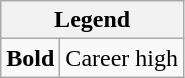<table class="wikitable">
<tr>
<th colspan="2">Legend</th>
</tr>
<tr>
<td><strong>Bold</strong></td>
<td>Career high</td>
</tr>
</table>
